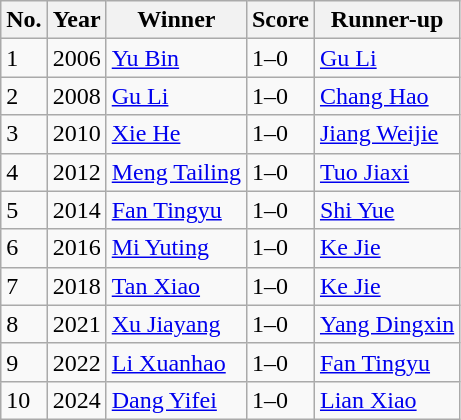<table class="wikitable">
<tr>
<th>No.</th>
<th>Year</th>
<th>Winner</th>
<th>Score</th>
<th>Runner-up</th>
</tr>
<tr>
<td>1</td>
<td>2006</td>
<td><a href='#'>Yu Bin</a></td>
<td>1–0</td>
<td><a href='#'>Gu Li</a></td>
</tr>
<tr>
<td>2</td>
<td>2008</td>
<td><a href='#'>Gu Li</a></td>
<td>1–0</td>
<td><a href='#'>Chang Hao</a></td>
</tr>
<tr>
<td>3</td>
<td>2010</td>
<td><a href='#'>Xie He</a></td>
<td>1–0</td>
<td><a href='#'>Jiang Weijie</a></td>
</tr>
<tr>
<td>4</td>
<td>2012</td>
<td><a href='#'>Meng Tailing</a></td>
<td>1–0</td>
<td><a href='#'>Tuo Jiaxi</a></td>
</tr>
<tr>
<td>5</td>
<td>2014</td>
<td><a href='#'>Fan Tingyu</a></td>
<td>1–0</td>
<td><a href='#'>Shi Yue</a></td>
</tr>
<tr>
<td>6</td>
<td>2016</td>
<td><a href='#'>Mi Yuting</a></td>
<td>1–0</td>
<td><a href='#'>Ke Jie</a></td>
</tr>
<tr>
<td>7</td>
<td>2018</td>
<td><a href='#'>Tan Xiao</a></td>
<td>1–0</td>
<td><a href='#'>Ke Jie</a></td>
</tr>
<tr>
<td>8</td>
<td>2021</td>
<td><a href='#'>Xu Jiayang</a></td>
<td>1–0</td>
<td><a href='#'>Yang Dingxin</a></td>
</tr>
<tr>
<td>9</td>
<td>2022</td>
<td><a href='#'>Li Xuanhao</a></td>
<td>1–0</td>
<td><a href='#'>Fan Tingyu</a></td>
</tr>
<tr>
<td>10</td>
<td>2024</td>
<td><a href='#'>Dang Yifei</a></td>
<td>1–0</td>
<td><a href='#'>Lian Xiao</a></td>
</tr>
</table>
